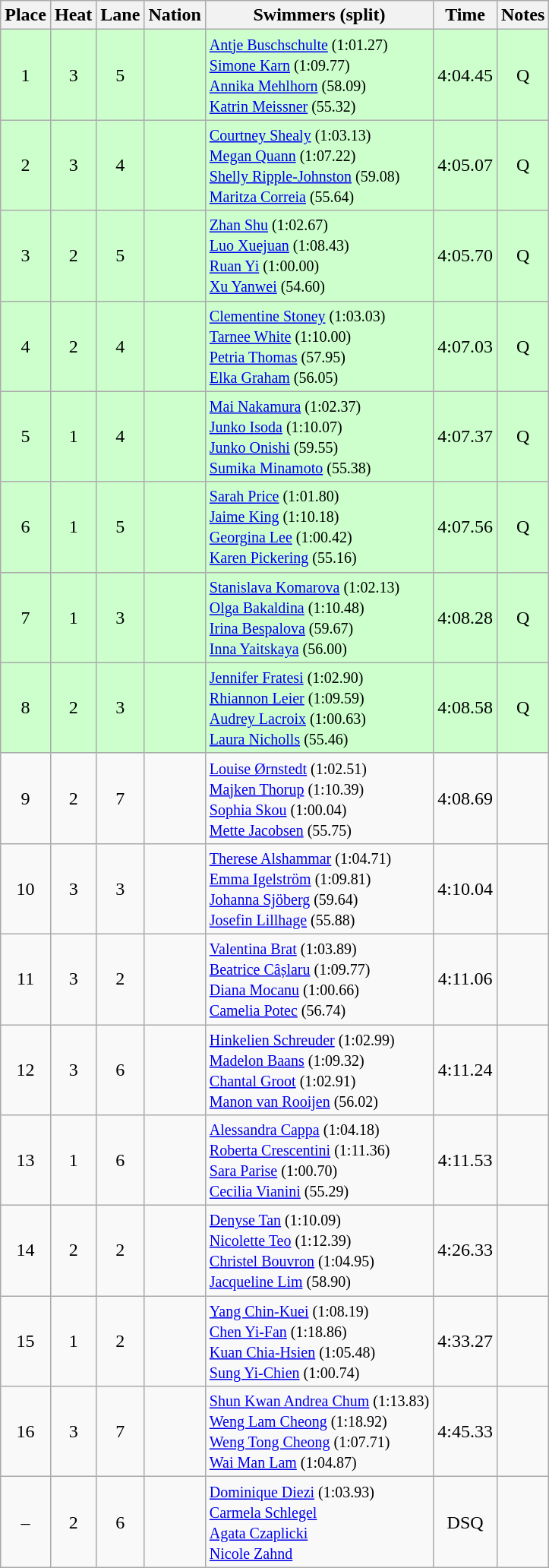<table class="wikitable sortable" style="text-align:center">
<tr>
<th>Place</th>
<th>Heat</th>
<th>Lane</th>
<th>Nation</th>
<th>Swimmers (split)</th>
<th>Time</th>
<th>Notes</th>
</tr>
<tr bgcolor=ccffcc>
<td>1</td>
<td>3</td>
<td>5</td>
<td align=left></td>
<td align=left><small><a href='#'>Antje Buschschulte</a> (1:01.27)<br> <a href='#'>Simone Karn</a> (1:09.77)<br> <a href='#'>Annika Mehlhorn</a> (58.09)<br> <a href='#'>Katrin Meissner</a> (55.32)</small></td>
<td>4:04.45</td>
<td>Q</td>
</tr>
<tr bgcolor=ccffcc>
<td>2</td>
<td>3</td>
<td>4</td>
<td align=left></td>
<td align=left><small><a href='#'>Courtney Shealy</a> (1:03.13)<br><a href='#'>Megan Quann</a> (1:07.22)<br><a href='#'>Shelly Ripple-Johnston</a> (59.08)<br><a href='#'>Maritza Correia</a> (55.64)</small></td>
<td>4:05.07</td>
<td>Q</td>
</tr>
<tr bgcolor=ccffcc>
<td>3</td>
<td>2</td>
<td>5</td>
<td align=left></td>
<td align=left><small><a href='#'>Zhan Shu</a> (1:02.67)<br> <a href='#'>Luo Xuejuan</a> (1:08.43)<br> <a href='#'>Ruan Yi</a> (1:00.00)<br> <a href='#'>Xu Yanwei</a> (54.60)</small></td>
<td>4:05.70</td>
<td>Q</td>
</tr>
<tr bgcolor=ccffcc>
<td>4</td>
<td>2</td>
<td>4</td>
<td align=left></td>
<td align=left><small><a href='#'>Clementine Stoney</a> (1:03.03)<br> <a href='#'>Tarnee White</a> (1:10.00)<br> <a href='#'>Petria Thomas</a> (57.95)<br> <a href='#'>Elka Graham</a> (56.05)</small></td>
<td>4:07.03</td>
<td>Q</td>
</tr>
<tr bgcolor=ccffcc>
<td>5</td>
<td>1</td>
<td>4</td>
<td align=left></td>
<td align=left><small><a href='#'>Mai Nakamura</a> (1:02.37)<br> <a href='#'>Junko Isoda</a> (1:10.07)<br> <a href='#'>Junko Onishi</a> (59.55)<br> <a href='#'>Sumika Minamoto</a> (55.38)</small></td>
<td>4:07.37</td>
<td>Q</td>
</tr>
<tr bgcolor=ccffcc>
<td>6</td>
<td>1</td>
<td>5</td>
<td align=left></td>
<td align=left><small><a href='#'>Sarah Price</a> (1:01.80)<br> <a href='#'>Jaime King</a> (1:10.18)<br> <a href='#'>Georgina Lee</a> (1:00.42)<br> <a href='#'>Karen Pickering</a> (55.16)</small></td>
<td>4:07.56</td>
<td>Q</td>
</tr>
<tr bgcolor=ccffcc>
<td>7</td>
<td>1</td>
<td>3</td>
<td align=left></td>
<td align=left><small><a href='#'>Stanislava Komarova</a> (1:02.13)<br> <a href='#'>Olga Bakaldina</a> (1:10.48)<br> <a href='#'>Irina Bespalova</a> (59.67)<br> <a href='#'>Inna Yaitskaya</a> (56.00)</small></td>
<td>4:08.28</td>
<td>Q</td>
</tr>
<tr bgcolor=ccffcc>
<td>8</td>
<td>2</td>
<td>3</td>
<td align=left></td>
<td align=left><small><a href='#'>Jennifer Fratesi</a> (1:02.90)<br> <a href='#'>Rhiannon Leier</a> (1:09.59)<br> <a href='#'>Audrey Lacroix</a> (1:00.63)<br> <a href='#'>Laura Nicholls</a> (55.46)</small></td>
<td>4:08.58</td>
<td>Q</td>
</tr>
<tr>
<td>9</td>
<td>2</td>
<td>7</td>
<td align=left></td>
<td align=left><small><a href='#'>Louise Ørnstedt</a> (1:02.51)<br> <a href='#'>Majken Thorup</a> (1:10.39)<br> <a href='#'>Sophia Skou</a> (1:00.04)<br> <a href='#'>Mette Jacobsen</a> (55.75)</small></td>
<td>4:08.69</td>
<td></td>
</tr>
<tr>
<td>10</td>
<td>3</td>
<td>3</td>
<td align=left></td>
<td align=left><small><a href='#'>Therese Alshammar</a> (1:04.71)<br> <a href='#'>Emma Igelström</a> (1:09.81)<br> <a href='#'>Johanna Sjöberg</a> (59.64)<br> <a href='#'>Josefin Lillhage</a> (55.88)</small></td>
<td>4:10.04</td>
<td></td>
</tr>
<tr>
<td>11</td>
<td>3</td>
<td>2</td>
<td align=left></td>
<td align=left><small><a href='#'>Valentina Brat</a> (1:03.89)<br> <a href='#'>Beatrice Câșlaru</a> (1:09.77)<br> <a href='#'>Diana Mocanu</a> (1:00.66)<br> <a href='#'>Camelia Potec</a> (56.74)</small></td>
<td>4:11.06</td>
<td></td>
</tr>
<tr>
<td>12</td>
<td>3</td>
<td>6</td>
<td align=left></td>
<td align=left><small><a href='#'>Hinkelien Schreuder</a> (1:02.99)<br> <a href='#'>Madelon Baans</a> (1:09.32)<br> <a href='#'>Chantal Groot</a> (1:02.91)<br> <a href='#'>Manon van Rooijen</a> (56.02)</small></td>
<td>4:11.24</td>
<td></td>
</tr>
<tr>
<td>13</td>
<td>1</td>
<td>6</td>
<td align=left></td>
<td align=left><small><a href='#'>Alessandra Cappa</a> (1:04.18)<br> <a href='#'>Roberta Crescentini</a> (1:11.36)<br> <a href='#'>Sara Parise</a> (1:00.70)<br> <a href='#'>Cecilia Vianini</a> (55.29)</small></td>
<td>4:11.53</td>
<td></td>
</tr>
<tr>
<td>14</td>
<td>2</td>
<td>2</td>
<td align=left></td>
<td align=left><small><a href='#'>Denyse Tan</a> (1:10.09)<br> <a href='#'>Nicolette Teo</a> (1:12.39)<br> <a href='#'>Christel Bouvron</a> (1:04.95)<br> <a href='#'>Jacqueline Lim</a> (58.90)</small></td>
<td>4:26.33</td>
<td></td>
</tr>
<tr>
<td>15</td>
<td>1</td>
<td>2</td>
<td align=left></td>
<td align=left><small><a href='#'>Yang Chin-Kuei</a> (1:08.19)<br> <a href='#'>Chen Yi-Fan</a> (1:18.86)<br> <a href='#'>Kuan Chia-Hsien</a> (1:05.48)<br> <a href='#'>Sung Yi-Chien</a> (1:00.74)</small></td>
<td>4:33.27</td>
<td></td>
</tr>
<tr>
<td>16</td>
<td>3</td>
<td>7</td>
<td align=left></td>
<td align=left><small><a href='#'>Shun Kwan Andrea Chum</a> (1:13.83)<br> <a href='#'>Weng Lam Cheong</a> (1:18.92)<br> <a href='#'>Weng Tong Cheong</a> (1:07.71)<br> <a href='#'>Wai Man Lam</a> (1:04.87)</small></td>
<td>4:45.33</td>
<td></td>
</tr>
<tr>
<td>–</td>
<td>2</td>
<td>6</td>
<td align=left></td>
<td align=left><small><a href='#'>Dominique Diezi</a> (1:03.93)<br> <a href='#'>Carmela Schlegel</a><br> <a href='#'>Agata Czaplicki</a><br> <a href='#'>Nicole Zahnd</a></small></td>
<td>DSQ</td>
<td></td>
</tr>
</table>
